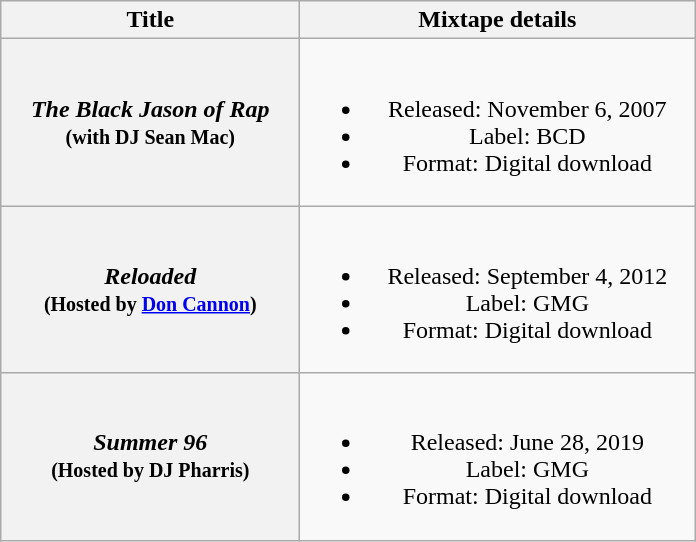<table class="wikitable plainrowheaders" style="text-align:center;" border="1">
<tr>
<th scope="col" style="width:12em;">Title</th>
<th scope="col" style="width:16em;">Mixtape details</th>
</tr>
<tr>
<th scope="row"><em>The Black Jason of Rap</em> <br> <small>(with DJ Sean Mac)</small></th>
<td><br><ul><li>Released: November 6, 2007</li><li>Label: BCD</li><li>Format: Digital download</li></ul></td>
</tr>
<tr>
<th scope="row"><em>Reloaded</em> <br> <small>(Hosted by <a href='#'>Don Cannon</a>)</small></th>
<td><br><ul><li>Released: September 4, 2012</li><li>Label: GMG</li><li>Format: Digital download</li></ul></td>
</tr>
<tr>
<th scope="row"><em>Summer 96</em> <br> <small>(Hosted by DJ Pharris)</small></th>
<td><br><ul><li>Released: June 28, 2019</li><li>Label: GMG</li><li>Format: Digital download</li></ul></td>
</tr>
</table>
